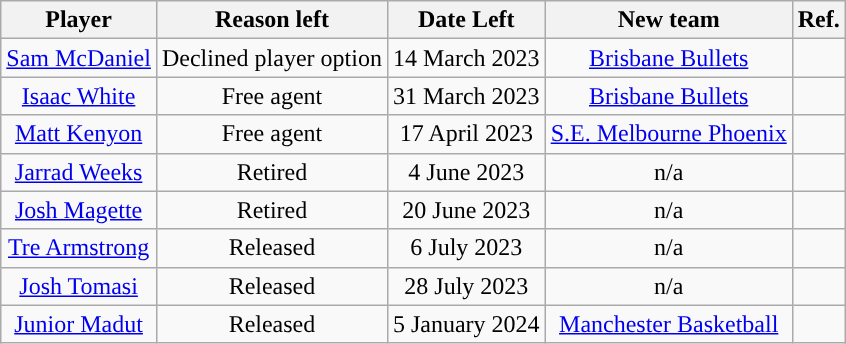<table class="wikitable sortable sortable" style="text-align: center">
<tr>
<th>Player</th>
<th>Reason left</th>
<th>Date Left</th>
<th>New team</th>
<th>Ref.</th>
</tr>
<tr>
<td><a href='#'>Sam McDaniel</a></td>
<td>Declined player option</td>
<td>14 March 2023</td>
<td><a href='#'>Brisbane Bullets</a></td>
<td></td>
</tr>
<tr>
<td><a href='#'>Isaac White</a></td>
<td>Free agent</td>
<td>31 March 2023</td>
<td><a href='#'>Brisbane Bullets</a></td>
<td></td>
</tr>
<tr>
<td><a href='#'>Matt Kenyon</a></td>
<td>Free agent</td>
<td>17 April 2023</td>
<td><a href='#'>S.E. Melbourne Phoenix</a></td>
<td></td>
</tr>
<tr>
<td><a href='#'>Jarrad Weeks</a></td>
<td>Retired</td>
<td>4 June 2023</td>
<td>n/a</td>
<td></td>
</tr>
<tr>
<td><a href='#'>Josh Magette</a></td>
<td>Retired</td>
<td>20 June 2023</td>
<td>n/a</td>
<td></td>
</tr>
<tr>
<td><a href='#'>Tre Armstrong</a></td>
<td>Released</td>
<td>6 July 2023</td>
<td>n/a</td>
<td></td>
</tr>
<tr>
<td><a href='#'>Josh Tomasi</a></td>
<td>Released</td>
<td>28 July 2023</td>
<td>n/a</td>
<td></td>
</tr>
<tr>
<td><a href='#'>Junior Madut</a></td>
<td>Released</td>
<td>5 January 2024</td>
<td><a href='#'>Manchester Basketball</a></td>
<td></td>
</tr>
</table>
